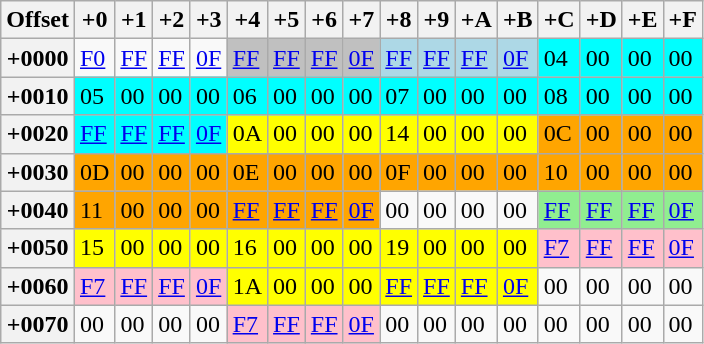<table class="wikitable">
<tr>
<th>Offset</th>
<th>+0</th>
<th>+1</th>
<th>+2</th>
<th>+3</th>
<th>+4</th>
<th>+5</th>
<th>+6</th>
<th>+7</th>
<th>+8</th>
<th>+9</th>
<th>+A</th>
<th>+B</th>
<th>+C</th>
<th>+D</th>
<th>+E</th>
<th>+F</th>
</tr>
<tr>
<th>+0000</th>
<td style="background:darksilver;"><a href='#'>F0</a></td>
<td style="background:darksilver;"><a href='#'>FF</a></td>
<td style="background:darksilver;"><a href='#'>FF</a></td>
<td style="background:darksilver;"><a href='#'>0F</a></td>
<td style="background:silver;"><a href='#'>FF</a></td>
<td style="background:silver;"><a href='#'>FF</a></td>
<td style="background:silver;"><a href='#'>FF</a></td>
<td style="background:silver;"><a href='#'>0F</a></td>
<td style="background:lightblue;"><a href='#'>FF</a></td>
<td style="background:lightblue;"><a href='#'>FF</a></td>
<td style="background:lightblue;"><a href='#'>FF</a></td>
<td style="background:lightblue;"><a href='#'>0F</a></td>
<td style="background:cyan;">04</td>
<td style="background:cyan;">00</td>
<td style="background:cyan;">00</td>
<td style="background:cyan;">00</td>
</tr>
<tr>
<th>+0010</th>
<td style="background:cyan;">05</td>
<td style="background:cyan;">00</td>
<td style="background:cyan;">00</td>
<td style="background:cyan;">00</td>
<td style="background:cyan;">06</td>
<td style="background:cyan;">00</td>
<td style="background:cyan;">00</td>
<td style="background:cyan;">00</td>
<td style="background:cyan;">07</td>
<td style="background:cyan;">00</td>
<td style="background:cyan;">00</td>
<td style="background:cyan;">00</td>
<td style="background:cyan;">08</td>
<td style="background:cyan;">00</td>
<td style="background:cyan;">00</td>
<td style="background:cyan;">00</td>
</tr>
<tr>
<th>+0020</th>
<td style="background:cyan;"><a href='#'>FF</a></td>
<td style="background:cyan;"><a href='#'>FF</a></td>
<td style="background:cyan;"><a href='#'>FF</a></td>
<td style="background:cyan;"><a href='#'>0F</a></td>
<td style="background:yellow;">0A</td>
<td style="background:yellow;">00</td>
<td style="background:yellow;">00</td>
<td style="background:yellow;">00</td>
<td style="background:yellow;">14</td>
<td style="background:yellow;">00</td>
<td style="background:yellow;">00</td>
<td style="background:yellow;">00</td>
<td style="background:orange;">0C</td>
<td style="background:orange;">00</td>
<td style="background:orange;">00</td>
<td style="background:orange;">00</td>
</tr>
<tr>
<th>+0030</th>
<td style="background:orange;">0D</td>
<td style="background:orange;">00</td>
<td style="background:orange;">00</td>
<td style="background:orange;">00</td>
<td style="background:orange;">0E</td>
<td style="background:orange;">00</td>
<td style="background:orange;">00</td>
<td style="background:orange;">00</td>
<td style="background:orange;">0F</td>
<td style="background:orange;">00</td>
<td style="background:orange;">00</td>
<td style="background:orange;">00</td>
<td style="background:orange;">10</td>
<td style="background:orange;">00</td>
<td style="background:orange;">00</td>
<td style="background:orange;">00</td>
</tr>
<tr>
<th>+0040</th>
<td style="background:orange;">11</td>
<td style="background:orange;">00</td>
<td style="background:orange;">00</td>
<td style="background:orange;">00</td>
<td style="background:orange;"><a href='#'>FF</a></td>
<td style="background:orange;"><a href='#'>FF</a></td>
<td style="background:orange;"><a href='#'>FF</a></td>
<td style="background:orange;"><a href='#'>0F</a></td>
<td>00</td>
<td>00</td>
<td>00</td>
<td>00</td>
<td style="background:lightgreen;"><a href='#'>FF</a></td>
<td style="background:lightgreen;"><a href='#'>FF</a></td>
<td style="background:lightgreen;"><a href='#'>FF</a></td>
<td style="background:lightgreen;"><a href='#'>0F</a></td>
</tr>
<tr>
<th>+0050</th>
<td style="background:yellow;">15</td>
<td style="background:yellow;">00</td>
<td style="background:yellow;">00</td>
<td style="background:yellow;">00</td>
<td style="background:yellow;">16</td>
<td style="background:yellow;">00</td>
<td style="background:yellow;">00</td>
<td style="background:yellow;">00</td>
<td style="background:yellow;">19</td>
<td style="background:yellow;">00</td>
<td style="background:yellow;">00</td>
<td style="background:yellow;">00</td>
<td style="background:pink;"><a href='#'>F7</a></td>
<td style="background:pink;"><a href='#'>FF</a></td>
<td style="background:pink;"><a href='#'>FF</a></td>
<td style="background:pink;"><a href='#'>0F</a></td>
</tr>
<tr>
<th>+0060</th>
<td style="background:pink;"><a href='#'>F7</a></td>
<td style="background:pink;"><a href='#'>FF</a></td>
<td style="background:pink;"><a href='#'>FF</a></td>
<td style="background:pink;"><a href='#'>0F</a></td>
<td style="background:yellow;">1A</td>
<td style="background:yellow;">00</td>
<td style="background:yellow;">00</td>
<td style="background:yellow;">00</td>
<td style="background:yellow;"><a href='#'>FF</a></td>
<td style="background:yellow;"><a href='#'>FF</a></td>
<td style="background:yellow;"><a href='#'>FF</a></td>
<td style="background:yellow;"><a href='#'>0F</a></td>
<td>00</td>
<td>00</td>
<td>00</td>
<td>00</td>
</tr>
<tr>
<th>+0070</th>
<td>00</td>
<td>00</td>
<td>00</td>
<td>00</td>
<td style="background:pink;"><a href='#'>F7</a></td>
<td style="background:pink;"><a href='#'>FF</a></td>
<td style="background:pink;"><a href='#'>FF</a></td>
<td style="background:pink;"><a href='#'>0F</a></td>
<td>00</td>
<td>00</td>
<td>00</td>
<td>00</td>
<td>00</td>
<td>00</td>
<td>00</td>
<td>00</td>
</tr>
</table>
